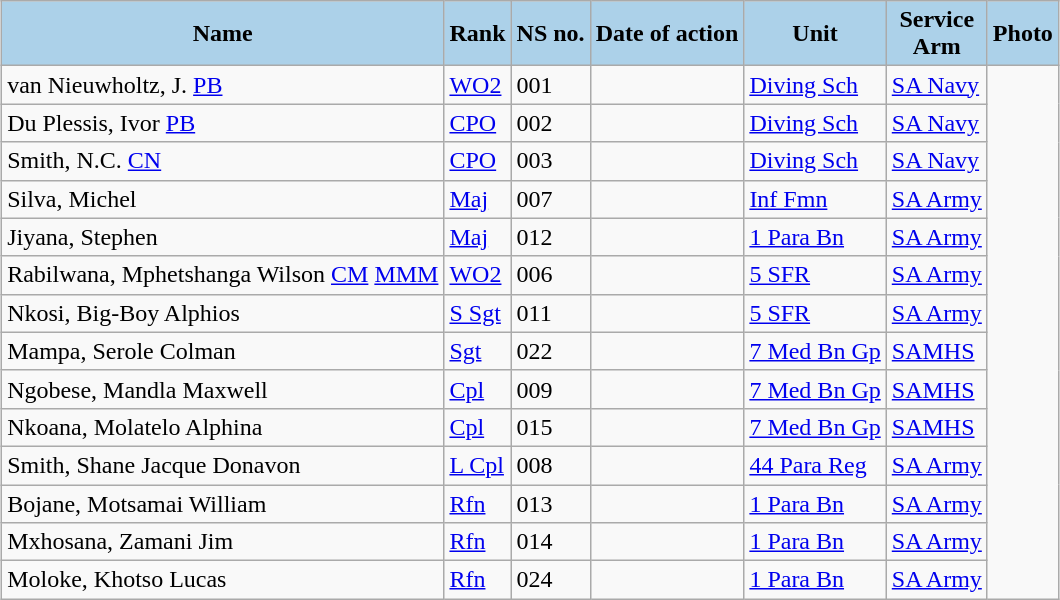<table class="wikitable sortable" style="margin:0.5em auto; font-size:100%;">
<tr>
<th scope="row"; style="background-color: #ACD1E9;">Name</th>
<th scope="row"; style="background-color: #ACD1E9;">Rank</th>
<th scope="row"; style="background-color: #ACD1E9;">NS no.</th>
<th scope="row"; style="background-color: #ACD1E9;">Date of action</th>
<th scope="row"; style="background-color: #ACD1E9;">Unit</th>
<th scope="row"; style="background-color: #ACD1E9;">Service<br>Arm</th>
<th scope="row"; style="background-color: #ACD1E9;">Photo</th>
</tr>
<tr>
<td>van Nieuwholtz, J. <a href='#'>PB</a> </td>
<td data-sort-value="13"><a href='#'>WO2</a></td>
<td>001</td>
<td></td>
<td><a href='#'>Diving Sch</a></td>
<td><a href='#'>SA Navy</a></td>
</tr>
<tr>
<td>Du Plessis, Ivor <a href='#'>PB</a> </td>
<td data-sort-value="14"><a href='#'>CPO</a></td>
<td>002</td>
<td></td>
<td><a href='#'>Diving Sch</a></td>
<td><a href='#'>SA Navy</a></td>
</tr>
<tr>
<td>Smith, N.C. <a href='#'>CN</a> </td>
<td data-sort-value="14"><a href='#'>CPO</a></td>
<td>003</td>
<td></td>
<td><a href='#'>Diving Sch</a></td>
<td><a href='#'>SA Navy</a></td>
</tr>
<tr>
<td>Silva, Michel </td>
<td data-sort-value="7"><a href='#'>Maj</a></td>
<td>007</td>
<td></td>
<td><a href='#'>Inf Fmn</a></td>
<td><a href='#'>SA Army</a></td>
</tr>
<tr>
<td>Jiyana, Stephen </td>
<td data-sort-value="7"><a href='#'>Maj</a></td>
<td>012</td>
<td></td>
<td><a href='#'>1 Para Bn</a></td>
<td><a href='#'>SA Army</a></td>
</tr>
<tr>
<td>Rabilwana, Mphetshanga Wilson <a href='#'>CM</a> <a href='#'>MMM</a> </td>
<td data-sort-value="13"><a href='#'>WO2</a></td>
<td>006</td>
<td></td>
<td><a href='#'>5 SFR</a></td>
<td><a href='#'>SA Army</a></td>
</tr>
<tr>
<td>Nkosi, Big-Boy Alphios </td>
<td data-sort-value="14"><a href='#'>S Sgt</a></td>
<td>011</td>
<td></td>
<td><a href='#'>5 SFR</a></td>
<td><a href='#'>SA Army</a></td>
</tr>
<tr>
<td>Mampa, Serole Colman </td>
<td data-sort-value="15"><a href='#'>Sgt</a></td>
<td>022</td>
<td></td>
<td><a href='#'>7 Med Bn Gp</a></td>
<td><a href='#'>SAMHS</a></td>
</tr>
<tr>
<td>Ngobese, Mandla Maxwell </td>
<td data-sort-value="16"><a href='#'>Cpl</a></td>
<td>009</td>
<td></td>
<td><a href='#'>7 Med Bn Gp</a></td>
<td><a href='#'>SAMHS</a></td>
</tr>
<tr>
<td>Nkoana, Molatelo Alphina </td>
<td data-sort-value="16"><a href='#'>Cpl</a></td>
<td>015</td>
<td></td>
<td><a href='#'>7 Med Bn Gp</a></td>
<td><a href='#'>SAMHS</a></td>
</tr>
<tr>
<td>Smith, Shane Jacque Donavon </td>
<td data-sort-value="17"><a href='#'>L Cpl</a></td>
<td>008</td>
<td></td>
<td><a href='#'>44 Para Reg</a></td>
<td><a href='#'>SA Army</a></td>
</tr>
<tr>
<td>Bojane, Motsamai William </td>
<td data-sort-value="18"><a href='#'>Rfn</a></td>
<td>013</td>
<td></td>
<td><a href='#'>1 Para Bn</a></td>
<td><a href='#'>SA Army</a></td>
</tr>
<tr>
<td>Mxhosana, Zamani Jim </td>
<td data-sort-value="18"><a href='#'>Rfn</a></td>
<td>014</td>
<td></td>
<td><a href='#'>1 Para Bn</a></td>
<td><a href='#'>SA Army</a></td>
</tr>
<tr>
<td>Moloke, Khotso Lucas </td>
<td data-sort-value="18"><a href='#'>Rfn</a></td>
<td>024</td>
<td></td>
<td><a href='#'>1 Para Bn</a></td>
<td><a href='#'>SA Army</a></td>
</tr>
</table>
